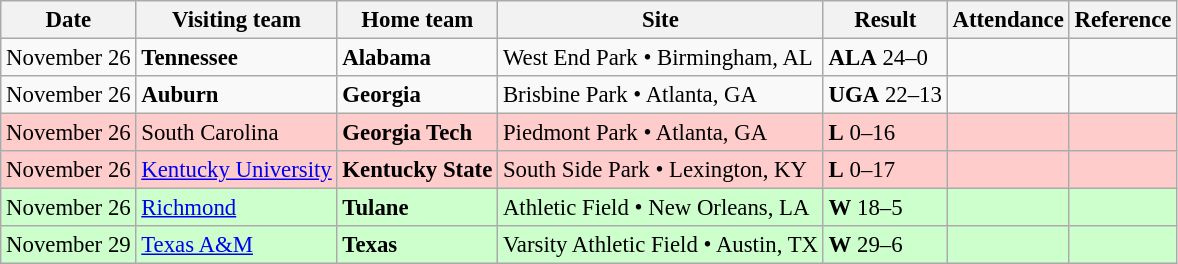<table class="wikitable" style="font-size:95%;">
<tr>
<th>Date</th>
<th>Visiting team</th>
<th>Home team</th>
<th>Site</th>
<th>Result</th>
<th>Attendance</th>
<th class="unsortable">Reference</th>
</tr>
<tr bgcolor=>
<td>November 26</td>
<td><strong>Tennessee</strong></td>
<td><strong>Alabama</strong></td>
<td>West End Park • Birmingham, AL</td>
<td><strong>ALA</strong> 24–0</td>
<td></td>
<td></td>
</tr>
<tr bgcolor=>
<td>November 26</td>
<td><strong>Auburn</strong></td>
<td><strong>Georgia</strong></td>
<td>Brisbine Park • Atlanta, GA</td>
<td><strong>UGA</strong> 22–13</td>
<td></td>
<td></td>
</tr>
<tr bgcolor=ffcccc>
<td>November 26</td>
<td>South Carolina</td>
<td><strong>Georgia Tech</strong></td>
<td>Piedmont Park • Atlanta, GA</td>
<td><strong>L</strong> 0–16</td>
<td></td>
<td></td>
</tr>
<tr bgcolor=ffcccc>
<td>November 26</td>
<td><a href='#'>Kentucky University</a></td>
<td><strong>Kentucky State</strong></td>
<td>South Side Park • Lexington, KY</td>
<td><strong>L</strong> 0–17</td>
<td></td>
<td></td>
</tr>
<tr bgcolor=ccffcc>
<td>November 26</td>
<td><a href='#'>Richmond</a></td>
<td><strong>Tulane</strong></td>
<td>Athletic Field • New Orleans, LA</td>
<td><strong>W</strong> 18–5</td>
<td></td>
<td></td>
</tr>
<tr bgcolor=ccffcc>
<td>November 29</td>
<td><a href='#'>Texas A&M</a></td>
<td><strong>Texas</strong></td>
<td>Varsity Athletic Field • Austin, TX</td>
<td><strong>W</strong> 29–6</td>
<td></td>
<td></td>
</tr>
</table>
